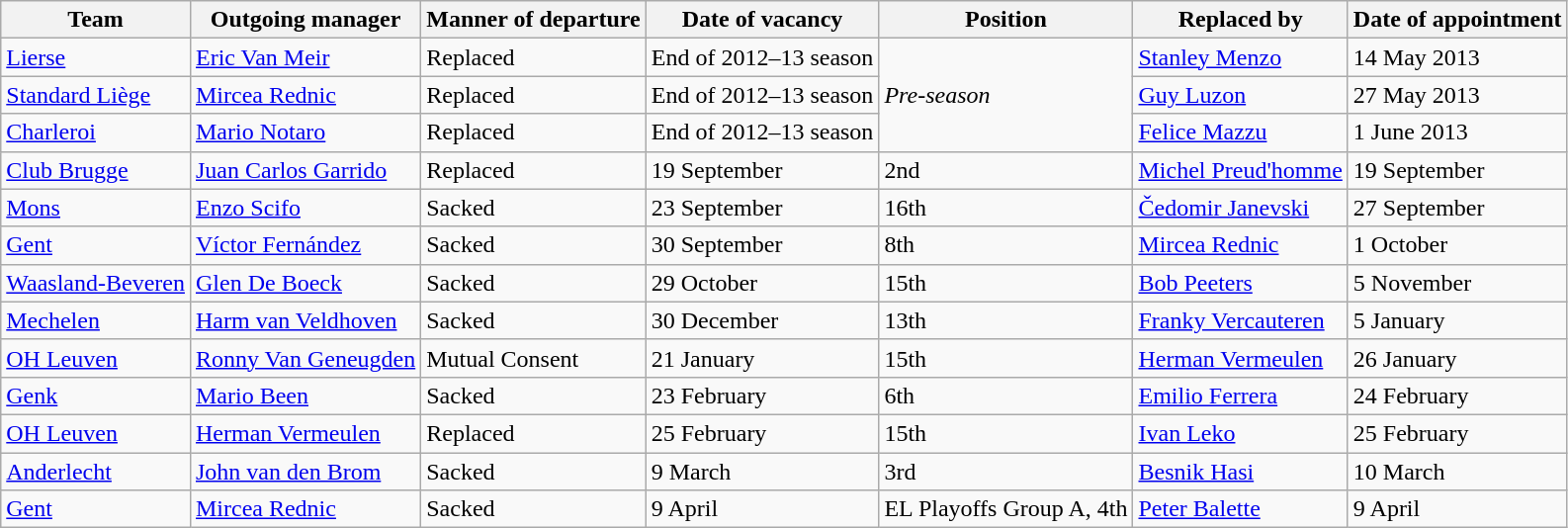<table class="wikitable">
<tr>
<th>Team</th>
<th>Outgoing manager</th>
<th>Manner of departure</th>
<th>Date of vacancy</th>
<th>Position</th>
<th>Replaced by</th>
<th>Date of appointment</th>
</tr>
<tr>
<td><a href='#'>Lierse</a></td>
<td> <a href='#'>Eric Van Meir</a></td>
<td>Replaced</td>
<td>End of 2012–13 season</td>
<td rowspan=3><em>Pre-season</em></td>
<td> <a href='#'>Stanley Menzo</a></td>
<td>14 May 2013</td>
</tr>
<tr>
<td><a href='#'>Standard Liège</a></td>
<td> <a href='#'>Mircea Rednic</a></td>
<td>Replaced</td>
<td>End of 2012–13 season</td>
<td> <a href='#'>Guy Luzon</a></td>
<td>27 May 2013</td>
</tr>
<tr>
<td><a href='#'>Charleroi</a></td>
<td> <a href='#'>Mario Notaro</a></td>
<td>Replaced</td>
<td>End of 2012–13 season</td>
<td> <a href='#'>Felice Mazzu</a></td>
<td>1 June 2013</td>
</tr>
<tr>
<td><a href='#'>Club Brugge</a></td>
<td> <a href='#'>Juan Carlos Garrido</a></td>
<td>Replaced</td>
<td>19 September</td>
<td>2nd</td>
<td> <a href='#'>Michel Preud'homme</a></td>
<td>19 September</td>
</tr>
<tr>
<td><a href='#'>Mons</a></td>
<td> <a href='#'>Enzo Scifo</a></td>
<td>Sacked</td>
<td>23 September</td>
<td>16th</td>
<td> <a href='#'>Čedomir Janevski</a></td>
<td>27 September</td>
</tr>
<tr>
<td><a href='#'>Gent</a></td>
<td> <a href='#'>Víctor Fernández</a></td>
<td>Sacked</td>
<td>30 September</td>
<td>8th</td>
<td> <a href='#'>Mircea Rednic</a></td>
<td>1 October</td>
</tr>
<tr>
<td><a href='#'>Waasland-Beveren</a></td>
<td> <a href='#'>Glen De Boeck</a></td>
<td>Sacked</td>
<td>29 October</td>
<td>15th</td>
<td> <a href='#'>Bob Peeters</a></td>
<td>5 November</td>
</tr>
<tr>
<td><a href='#'>Mechelen</a></td>
<td> <a href='#'>Harm van Veldhoven</a></td>
<td>Sacked</td>
<td>30 December</td>
<td>13th</td>
<td> <a href='#'>Franky Vercauteren</a></td>
<td>5 January</td>
</tr>
<tr>
<td><a href='#'>OH Leuven</a></td>
<td> <a href='#'>Ronny Van Geneugden</a></td>
<td>Mutual Consent</td>
<td>21 January</td>
<td>15th</td>
<td> <a href='#'>Herman Vermeulen</a></td>
<td>26 January</td>
</tr>
<tr>
<td><a href='#'>Genk</a></td>
<td> <a href='#'>Mario Been</a></td>
<td>Sacked</td>
<td>23 February</td>
<td>6th</td>
<td> <a href='#'>Emilio Ferrera</a></td>
<td>24 February</td>
</tr>
<tr>
<td><a href='#'>OH Leuven</a></td>
<td> <a href='#'>Herman Vermeulen</a></td>
<td>Replaced</td>
<td>25 February</td>
<td>15th</td>
<td> <a href='#'>Ivan Leko</a></td>
<td>25 February</td>
</tr>
<tr>
<td><a href='#'>Anderlecht</a></td>
<td> <a href='#'>John van den Brom</a></td>
<td>Sacked</td>
<td>9 March</td>
<td>3rd</td>
<td> <a href='#'>Besnik Hasi</a></td>
<td>10 March</td>
</tr>
<tr>
<td><a href='#'>Gent</a></td>
<td> <a href='#'>Mircea Rednic</a></td>
<td>Sacked</td>
<td>9 April</td>
<td>EL Playoffs Group A, 4th</td>
<td> <a href='#'>Peter Balette</a></td>
<td>9 April</td>
</tr>
</table>
